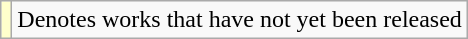<table class="wikitable">
<tr>
<td style="background:#FFFFCC;"></td>
<td>Denotes works that have not yet been released</td>
</tr>
</table>
